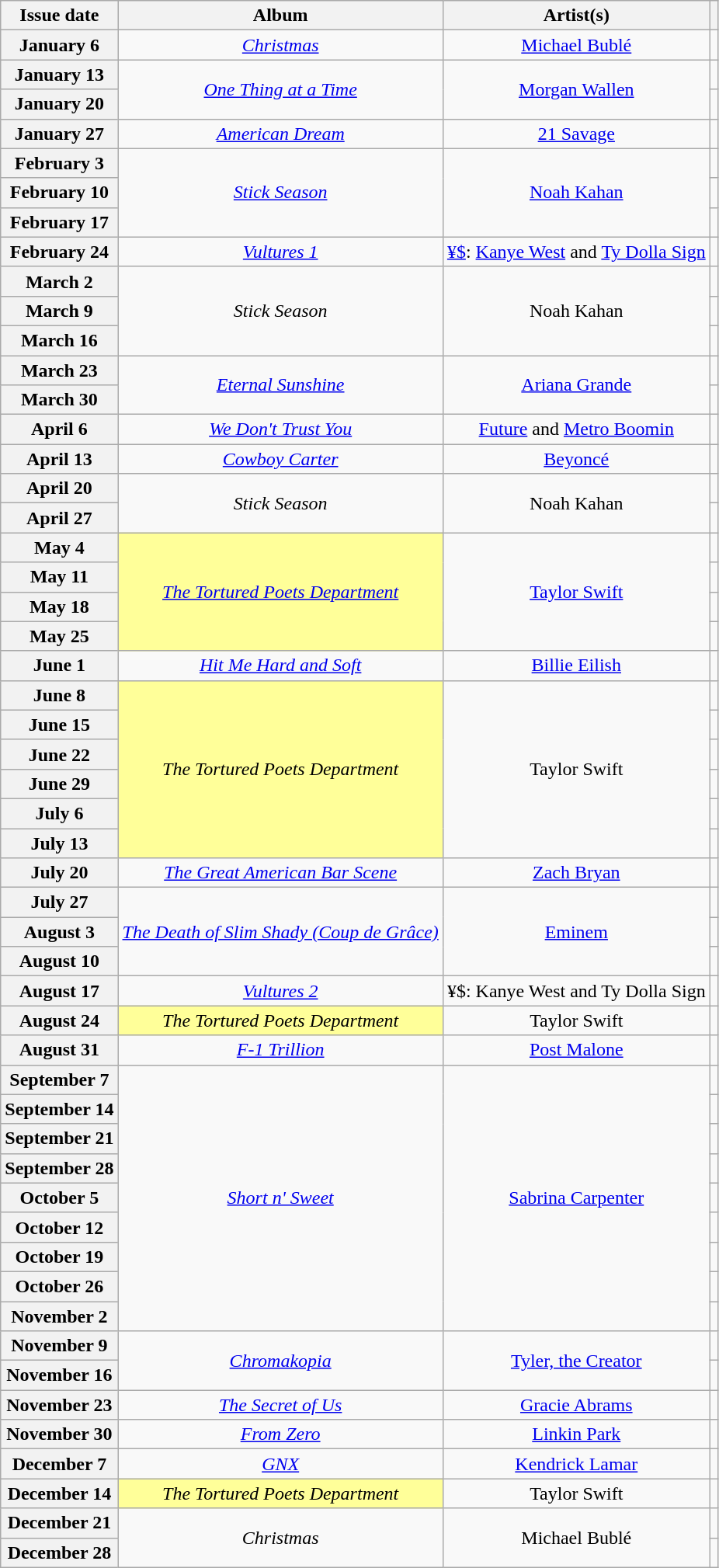<table class="wikitable plainrowheaders" style="text-align: center;">
<tr>
<th scope="col">Issue date</th>
<th scope="col">Album</th>
<th scope="col">Artist(s)</th>
<th scope="col"></th>
</tr>
<tr>
<th scope="row">January 6</th>
<td><em><a href='#'>Christmas</a></em></td>
<td><a href='#'>Michael Bublé</a></td>
<td></td>
</tr>
<tr>
<th scope="row">January 13</th>
<td rowspan="2"><em><a href='#'>One Thing at a Time</a></em></td>
<td rowspan="2"><a href='#'>Morgan Wallen</a></td>
<td></td>
</tr>
<tr>
<th scope="row">January 20</th>
<td></td>
</tr>
<tr>
<th scope="row">January 27</th>
<td><em><a href='#'>American Dream</a></em></td>
<td><a href='#'>21 Savage</a></td>
<td></td>
</tr>
<tr>
<th scope="row">February 3</th>
<td rowspan="3"><em><a href='#'>Stick Season</a></em></td>
<td rowspan="3"><a href='#'>Noah Kahan</a></td>
<td></td>
</tr>
<tr>
<th scope="row">February 10</th>
<td></td>
</tr>
<tr>
<th scope="row">February 17</th>
<td></td>
</tr>
<tr>
<th scope="row">February 24</th>
<td><em><a href='#'>Vultures 1</a></em></td>
<td><a href='#'>¥$</a>: <a href='#'>Kanye West</a> and <a href='#'>Ty Dolla Sign</a></td>
<td></td>
</tr>
<tr>
<th scope="row">March 2</th>
<td rowspan="3"><em>Stick Season</em></td>
<td rowspan="3">Noah Kahan</td>
<td></td>
</tr>
<tr>
<th scope="row">March 9</th>
<td></td>
</tr>
<tr>
<th scope="row">March 16</th>
<td></td>
</tr>
<tr>
<th scope="row">March 23</th>
<td rowspan="2"><em><a href='#'>Eternal Sunshine</a></em></td>
<td rowspan="2"><a href='#'>Ariana Grande</a></td>
<td></td>
</tr>
<tr>
<th scope="row">March 30</th>
<td></td>
</tr>
<tr>
<th scope="row">April 6</th>
<td><em><a href='#'>We Don't Trust You</a></em></td>
<td><a href='#'>Future</a> and <a href='#'>Metro Boomin</a></td>
<td></td>
</tr>
<tr>
<th scope="row">April 13</th>
<td><em><a href='#'>Cowboy Carter</a></em></td>
<td><a href='#'>Beyoncé</a></td>
<td></td>
</tr>
<tr>
<th scope="row">April 20</th>
<td rowspan="2"><em>Stick Season</em></td>
<td rowspan="2">Noah Kahan</td>
<td></td>
</tr>
<tr>
<th scope="row">April 27</th>
<td></td>
</tr>
<tr>
<th scope="row">May 4</th>
<td style="background-color:#FFFF99" rowspan="4"><em><a href='#'>The Tortured Poets Department</a></em> </td>
<td rowspan="4"><a href='#'>Taylor Swift</a></td>
<td></td>
</tr>
<tr>
<th scope="row">May 11</th>
<td></td>
</tr>
<tr>
<th scope="row">May 18</th>
<td></td>
</tr>
<tr>
<th scope="row">May 25</th>
<td></td>
</tr>
<tr>
<th scope="row">June 1</th>
<td><em><a href='#'>Hit Me Hard and Soft</a></em></td>
<td><a href='#'>Billie Eilish</a></td>
<td></td>
</tr>
<tr>
<th scope="row">June 8</th>
<td style="background-color:#FFFF99" rowspan="6"><em>The Tortured Poets Department</em> </td>
<td rowspan="6">Taylor Swift</td>
<td></td>
</tr>
<tr>
<th scope="row">June 15</th>
<td></td>
</tr>
<tr>
<th scope="row">June 22</th>
<td></td>
</tr>
<tr>
<th scope="row">June 29</th>
<td></td>
</tr>
<tr>
<th scope="row">July 6</th>
<td></td>
</tr>
<tr>
<th scope="row">July 13</th>
<td></td>
</tr>
<tr>
<th scope="row">July 20</th>
<td><em><a href='#'>The Great American Bar Scene</a></em></td>
<td><a href='#'>Zach Bryan</a></td>
<td></td>
</tr>
<tr>
<th scope="row">July 27</th>
<td rowspan="3"><em><a href='#'>The Death of Slim Shady (Coup de Grâce)</a></em></td>
<td rowspan="3"><a href='#'>Eminem</a></td>
<td></td>
</tr>
<tr>
<th scope="row">August 3</th>
<td></td>
</tr>
<tr>
<th scope="row">August 10</th>
<td></td>
</tr>
<tr>
<th scope="row">August 17</th>
<td><em><a href='#'>Vultures 2</a></em></td>
<td>¥$: Kanye West and Ty Dolla Sign</td>
<td></td>
</tr>
<tr>
<th scope="row">August 24</th>
<td style="background-color:#FFFF99"><em>The Tortured Poets Department</em> </td>
<td>Taylor Swift</td>
<td></td>
</tr>
<tr>
<th scope="row">August 31</th>
<td><em><a href='#'>F-1 Trillion</a></em></td>
<td><a href='#'>Post Malone</a></td>
<td></td>
</tr>
<tr>
<th scope="row">September 7</th>
<td rowspan="9"><em><a href='#'>Short n' Sweet</a></em></td>
<td rowspan="9"><a href='#'>Sabrina Carpenter</a></td>
<td></td>
</tr>
<tr>
<th scope="row">September 14</th>
<td></td>
</tr>
<tr>
<th scope="row">September 21</th>
<td></td>
</tr>
<tr>
<th scope="row">September 28</th>
<td></td>
</tr>
<tr>
<th scope="row">October 5</th>
<td></td>
</tr>
<tr>
<th scope="row">October 12</th>
<td></td>
</tr>
<tr>
<th scope="row">October 19</th>
<td></td>
</tr>
<tr>
<th scope="row">October 26</th>
<td></td>
</tr>
<tr>
<th scope="row">November 2</th>
<td></td>
</tr>
<tr>
<th scope="row">November 9</th>
<td rowspan="2"><em><a href='#'>Chromakopia</a></em></td>
<td rowspan="2"><a href='#'>Tyler, the Creator</a></td>
<td></td>
</tr>
<tr>
<th scope="row">November 16</th>
<td></td>
</tr>
<tr>
<th scope="row">November 23</th>
<td><em><a href='#'>The Secret of Us</a></em></td>
<td><a href='#'>Gracie Abrams</a></td>
<td></td>
</tr>
<tr>
<th scope="row">November 30</th>
<td><em><a href='#'>From Zero</a></em></td>
<td><a href='#'>Linkin Park</a></td>
<td></td>
</tr>
<tr>
<th scope="row">December 7</th>
<td><em><a href='#'>GNX</a></em></td>
<td><a href='#'>Kendrick Lamar</a></td>
<td></td>
</tr>
<tr>
<th scope="row">December 14</th>
<td style="background-color:#FFFF99"><em>The Tortured Poets Department</em> </td>
<td>Taylor Swift</td>
<td></td>
</tr>
<tr>
<th scope="row">December 21</th>
<td rowspan="2"><em>Christmas</em></td>
<td rowspan="2">Michael Bublé</td>
<td></td>
</tr>
<tr>
<th scope="row">December 28</th>
<td></td>
</tr>
</table>
